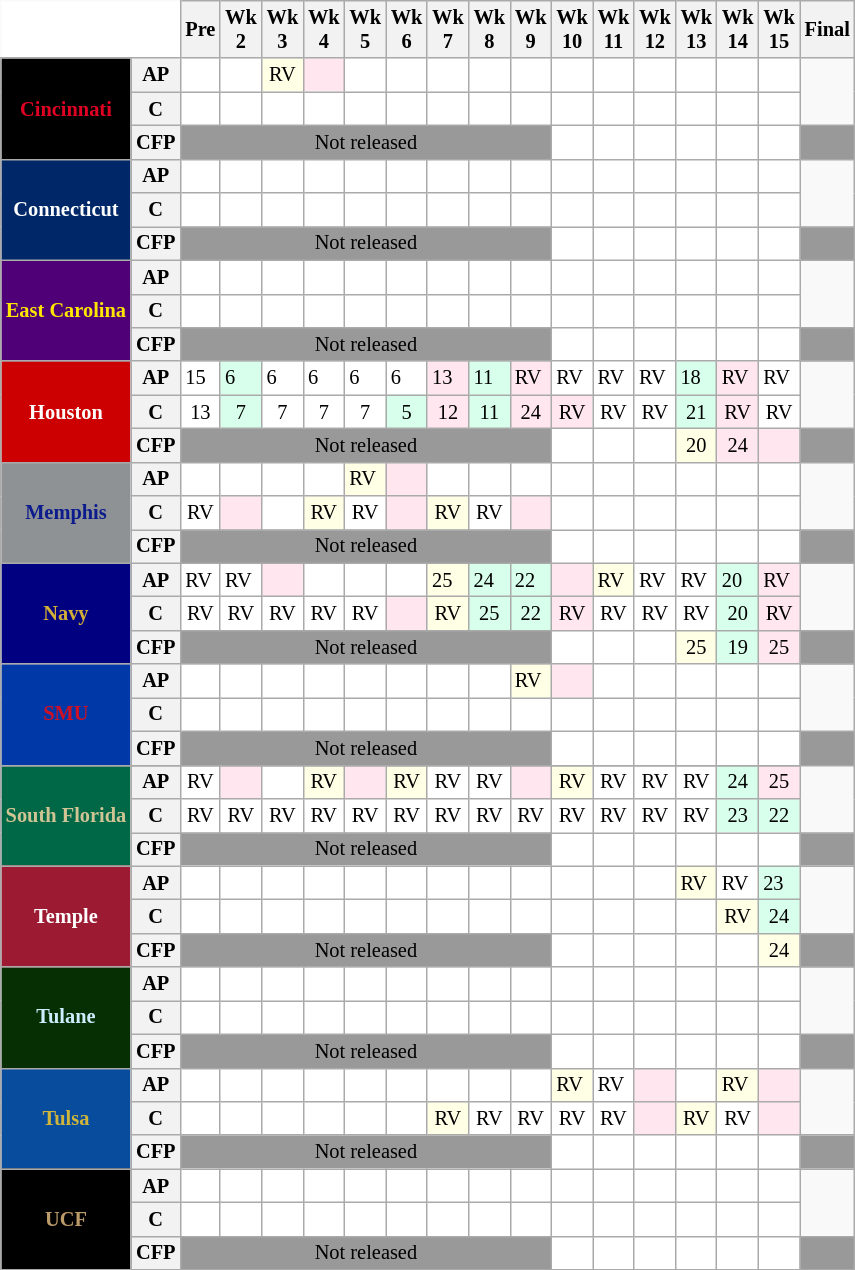<table class="wikitable" style="white-space:nowrap;font-size:85%;">
<tr>
<th colspan=2 style="background:white; border-top-style:hidden; border-left-style:hidden;"> </th>
<th>Pre</th>
<th>Wk<br>2</th>
<th>Wk<br>3</th>
<th>Wk<br>4</th>
<th>Wk<br>5</th>
<th>Wk<br>6</th>
<th>Wk<br>7</th>
<th>Wk<br>8</th>
<th>Wk<br>9</th>
<th>Wk<br>10</th>
<th>Wk<br>11</th>
<th>Wk<br>12</th>
<th>Wk<br>13</th>
<th>Wk<br>14</th>
<th>Wk<br>15</th>
<th>Final</th>
</tr>
<tr style="text-align:center;">
<th rowspan=3 style="background:#000000; color:#e00122;"><strong>Cincinnati</strong></th>
<th>AP</th>
<td style="background:#FFF;"></td>
<td style="background:#FFF;"></td>
<td style="background:#ffffe6;">RV</td>
<td style="background:#ffe6ef;"></td>
<td style="background:#FFF;"></td>
<td style="background:#FFF;"></td>
<td style="background:#FFF;"></td>
<td style="background:#FFF;"></td>
<td style="background:#FFF;"></td>
<td style="background:#FFF;"></td>
<td style="background:#FFF;"></td>
<td style="background:#FFF;"></td>
<td style="background:#FFF;"></td>
<td style="background:#FFF;"></td>
<td style="background:#FFF;"></td>
</tr>
<tr style="text-align:center;">
<th>C</th>
<td style="background:#FFF;"></td>
<td style="background:#FFF;"></td>
<td style="background:#FFF;"></td>
<td style="background:#FFF;"></td>
<td style="background:#FFF;"></td>
<td style="background:#FFF;"></td>
<td style="background:#FFF;"></td>
<td style="background:#FFF;"></td>
<td style="background:#FFF;"></td>
<td style="background:#FFF;"></td>
<td style="background:#FFF;"></td>
<td style="background:#FFF;"></td>
<td style="background:#FFF;"></td>
<td style="background:#FFF;"></td>
<td style="background:#FFF;"></td>
</tr>
<tr style="text-align:center;">
<th>CFP</th>
<td colspan="9" style="background:#999999;">Not released</td>
<td style="background:#FFF;"></td>
<td style="background:#FFF;"></td>
<td style="background:#FFF;"></td>
<td style="background:#FFF;"></td>
<td style="background:#FFF;"></td>
<td style="background:#FFF;"></td>
<td style="background:#999999;"></td>
</tr>
<tr>
<th rowspan=3 style="background:#002868; color:white;"><strong>Connecticut</strong></th>
<th>AP</th>
<td style="background:#FFF;"></td>
<td style="background:#FFF;"></td>
<td style="background:#FFF;"></td>
<td style="background:#FFF;"></td>
<td style="background:#FFF;"></td>
<td style="background:#FFF;"></td>
<td style="background:#FFF;"></td>
<td style="background:#FFF;"></td>
<td style="background:#FFF;"></td>
<td style="background:#FFF;"></td>
<td style="background:#FFF;"></td>
<td style="background:#FFF;"></td>
<td style="background:#FFF;"></td>
<td style="background:#FFF;"></td>
<td style="background:#FFF;"></td>
</tr>
<tr style="text-align:center;">
<th>C</th>
<td style="background:#FFF;"></td>
<td style="background:#FFF;"></td>
<td style="background:#FFF;"></td>
<td style="background:#FFF;"></td>
<td style="background:#FFF;"></td>
<td style="background:#FFF;"></td>
<td style="background:#FFF;"></td>
<td style="background:#FFF;"></td>
<td style="background:#FFF;"></td>
<td style="background:#FFF;"></td>
<td style="background:#FFF;"></td>
<td style="background:#FFF;"></td>
<td style="background:#FFF;"></td>
<td style="background:#FFF;"></td>
<td style="background:#FFF;"></td>
</tr>
<tr style="text-align:center;">
<th>CFP</th>
<td colspan="9" style="background:#999999;">Not released</td>
<td style="background:#FFF;"></td>
<td style="background:#FFF;"></td>
<td style="background:#FFF;"></td>
<td style="background:#FFF;"></td>
<td style="background:#FFF;"></td>
<td style="background:#FFF;"></td>
<td style="background:#999999;"></td>
</tr>
<tr>
<th rowspan=3 style="background:#4F0076; color:#FFE600;"><strong>East Carolina</strong></th>
<th>AP</th>
<td style="background:#FFF;"></td>
<td style="background:#FFF;"></td>
<td style="background:#FFF;"></td>
<td style="background:#FFF;"></td>
<td style="background:#FFF;"></td>
<td style="background:#FFF;"></td>
<td style="background:#FFF;"></td>
<td style="background:#FFF;"></td>
<td style="background:#FFF;"></td>
<td style="background:#FFF;"></td>
<td style="background:#FFF;"></td>
<td style="background:#FFF;"></td>
<td style="background:#FFF;"></td>
<td style="background:#FFF;"></td>
<td style="background:#FFF;"></td>
</tr>
<tr style="text-align:center;">
<th>C</th>
<td style="background:#FFF;"></td>
<td style="background:#FFF;"></td>
<td style="background:#FFF;"></td>
<td style="background:#FFF;"></td>
<td style="background:#FFF;"></td>
<td style="background:#FFF;"></td>
<td style="background:#FFF;"></td>
<td style="background:#FFF;"></td>
<td style="background:#FFF;"></td>
<td style="background:#FFF;"></td>
<td style="background:#FFF;"></td>
<td style="background:#FFF;"></td>
<td style="background:#FFF;"></td>
<td style="background:#FFF;"></td>
<td style="background:#FFF;"></td>
</tr>
<tr style="text-align:center;">
<th>CFP</th>
<td colspan="9" style="background:#999999;">Not released</td>
<td style="background:#FFF;"></td>
<td style="background:#FFF;"></td>
<td style="background:#FFF;"></td>
<td style="background:#FFF;"></td>
<td style="background:#FFF;"></td>
<td style="background:#FFF;"></td>
<td style="background:#999999;"></td>
</tr>
<tr>
<th rowspan=3 style="background:#CC0000; color:white;"><strong>Houston</strong></th>
<th>AP</th>
<td style="background:#FFF;">15</td>
<td style="background:#d8ffeb;">6</td>
<td style="background:#FFF;">6</td>
<td style="background:#FFF;">6</td>
<td style="background:#FFF;">6</td>
<td style="background:#FFF;">6</td>
<td style="background:#ffe6ef;">13</td>
<td style="background:#d8ffeb;">11</td>
<td style="background:#ffe6ef;">RV</td>
<td style="background:#FFF;">RV</td>
<td style="background:#FFF;">RV</td>
<td style="background:#FFF;">RV</td>
<td style="background:#d8ffeb;">18</td>
<td style="background:#ffe6ef;">RV</td>
<td style="background:#FFF;">RV</td>
</tr>
<tr style="text-align:center;">
<th>C</th>
<td style="background:#FFF;">13</td>
<td style="background:#d8ffeb;">7</td>
<td style="background:#FFF;">7</td>
<td style="background:#FFF;">7</td>
<td style="background:#FFF;">7</td>
<td style="background:#d8ffeb;">5</td>
<td style="background:#ffe6ef;">12</td>
<td style="background:#d8ffeb;">11</td>
<td style="background:#ffe6ef;">24</td>
<td style="background:#ffe6ef;">RV</td>
<td style="background:#FFF;">RV</td>
<td style="background:#FFF;">RV</td>
<td style="background:#d8ffeb;">21</td>
<td style="background:#ffe6ef;">RV</td>
<td style="background:#FFF;">RV</td>
</tr>
<tr style="text-align:center;">
<th>CFP</th>
<td colspan="9" style="background:#999999;">Not released</td>
<td style="background:#FFF;"></td>
<td style="background:#FFF;"></td>
<td style="background:#FFF;"></td>
<td style="background:#ffffe6;">20</td>
<td style="background:#ffe6ef;">24</td>
<td style="background:#ffe6ef;"></td>
<td style="background:#999999;"></td>
</tr>
<tr>
<th rowspan=3 style="background:#8E9295; color:#0C1C8C;"><strong>Memphis</strong></th>
<th>AP</th>
<td style="background:#FFF;"></td>
<td style="background:#FFF;"></td>
<td style="background:#FFF;"></td>
<td style="background:#FFF;"></td>
<td style="background:#ffffe6;">RV</td>
<td style="background:#ffe6ef;"></td>
<td style="background:#FFF;"></td>
<td style="background:#FFF;"></td>
<td style="background:#FFF;"></td>
<td style="background:#FFF;"></td>
<td style="background:#FFF;"></td>
<td style="background:#FFF;"></td>
<td style="background:#FFF;"></td>
<td style="background:#FFF;"></td>
<td style="background:#FFF;"></td>
</tr>
<tr style="text-align:center;">
<th>C</th>
<td style="background:#FFF;">RV</td>
<td style="background:#ffe6ef;"></td>
<td style="background:#FFF;"></td>
<td style="background:#ffffe6;">RV</td>
<td style="background:#fff;">RV</td>
<td style="background:#ffe6ef;"></td>
<td style="background:#ffffe6;">RV</td>
<td style="background:#FFF;">RV</td>
<td style="background:#ffe6ef;"></td>
<td style="background:#FFF;"></td>
<td style="background:#FFF;"></td>
<td style="background:#FFF;"></td>
<td style="background:#FFF;"></td>
<td style="background:#FFF;"></td>
<td style="background:#FFF;"></td>
</tr>
<tr style="text-align:center;">
<th>CFP</th>
<td colspan="9" style="background:#999999;">Not released</td>
<td style="background:#FFF;"></td>
<td style="background:#FFF;"></td>
<td style="background:#FFF;"></td>
<td style="background:#FFF;"></td>
<td style="background:#FFF;"></td>
<td style="background:#FFF;"></td>
<td style="background:#999999;"></td>
</tr>
<tr>
<th rowspan=3 style="background:#000080; color:#D4AF37;"><strong>Navy</strong></th>
<th>AP</th>
<td style="background:#FFF;">RV</td>
<td style="background:#FFF;">RV</td>
<td style="background:#ffe6ef;"></td>
<td style="background:#FFF;"></td>
<td style="background:#FFF;"></td>
<td style="background:#FFF;"></td>
<td style="background:#ffffe6;">25</td>
<td style="background:#d8ffeb;">24</td>
<td style="background:#d8ffeb;">22</td>
<td style="background:#ffe6ef;"></td>
<td style="background:#ffffe6;">RV</td>
<td style="background:#FFF;">RV</td>
<td style="background:#FFF;">RV</td>
<td style="background:#d8ffeb;">20</td>
<td style="background:#ffe6ef;">RV</td>
</tr>
<tr style="text-align:center;">
<th>C</th>
<td style="background:#FFF;">RV</td>
<td style="background:#FFF;">RV</td>
<td style="background:#FFF;">RV</td>
<td style="background:#FFF;">RV</td>
<td style="background:#FFF;">RV</td>
<td style="background:#ffe6ef;"></td>
<td style="background:#ffffe6;">RV</td>
<td style="background:#d8ffeb;">25</td>
<td style="background:#d8ffeb;">22</td>
<td style="background:#ffe6ef;">RV</td>
<td style="background:#FFF;">RV</td>
<td style="background:#FFF;">RV</td>
<td style="background:#FFF;">RV</td>
<td style="background:#d8ffeb;">20</td>
<td style="background:#ffe6ef;">RV</td>
</tr>
<tr style="text-align:center;">
<th>CFP</th>
<td colspan="9" style="background:#999999;">Not released</td>
<td style="background:#FFF;"></td>
<td style="background:#FFF;"></td>
<td style="background:#FFF;"></td>
<td style="background:#ffffe6;">25</td>
<td style="background:#d8ffeb;">19</td>
<td style="background:#ffe6ef;">25</td>
<td style="background:#999999;"></td>
</tr>
<tr>
<th rowspan=3 style="background:#0038A8; color:#CE1126;"><strong>SMU</strong></th>
<th>AP</th>
<td style="background:#FFF;"></td>
<td style="background:#FFF;"></td>
<td style="background:#FFF;"></td>
<td style="background:#FFF;"></td>
<td style="background:#FFF;"></td>
<td style="background:#FFF;"></td>
<td style="background:#FFF;"></td>
<td style="background:#FFF;"></td>
<td style="background:#ffffe6;">RV</td>
<td style="background:#ffe6ef;"></td>
<td style="background:#FFF;"></td>
<td style="background:#FFF;"></td>
<td style="background:#FFF;"></td>
<td style="background:#FFF;"></td>
<td style="background:#FFF;"></td>
</tr>
<tr style="text-align:center;">
<th>C</th>
<td style="background:#FFF;"></td>
<td style="background:#FFF;"></td>
<td style="background:#FFF;"></td>
<td style="background:#FFF;"></td>
<td style="background:#FFF;"></td>
<td style="background:#FFF;"></td>
<td style="background:#FFF;"></td>
<td style="background:#FFF;"></td>
<td style="background:#FFF;"></td>
<td style="background:#FFF;"></td>
<td style="background:#FFF;"></td>
<td style="background:#FFF;"></td>
<td style="background:#FFF;"></td>
<td style="background:#FFF;"></td>
<td style="background:#FFF;"></td>
</tr>
<tr style="text-align:center;">
<th>CFP</th>
<td colspan="9" style="background:#999999;">Not released</td>
<td style="background:#FFF;"></td>
<td style="background:#FFF;"></td>
<td style="background:#FFF;"></td>
<td style="background:#FFF;"></td>
<td style="background:#FFF;"></td>
<td style="background:#FFF;"></td>
<td style="background:#999999;"></td>
</tr>
<tr>
</tr>
<tr style="text-align:center;">
<th rowspan=3 style="background:#006747; color:#CFC493;"><strong>South Florida</strong></th>
<th>AP</th>
<td style="background:#FFF;">RV</td>
<td style="background:#ffe6ef;"></td>
<td style="background:#FFF;"></td>
<td style="background:#ffffe6;">RV</td>
<td style="background:#ffe6ef;"></td>
<td style="background:#ffffe6;">RV</td>
<td style="background:#FFF;">RV</td>
<td style="background:#FFF;">RV</td>
<td style="background:#ffe6ef;"></td>
<td style="background:#ffffe6;">RV</td>
<td style="background:#FFF;">RV</td>
<td style="background:#FFF;">RV</td>
<td style="background:#FFF;">RV</td>
<td style="background:#d8ffeb;">24</td>
<td style="background:#ffe6ef;">25</td>
</tr>
<tr style="text-align:center;">
<th>C</th>
<td style="background:#FFF;">RV</td>
<td style="background:#FFF;">RV</td>
<td style="background:#FFF;">RV</td>
<td style="background:#FFF;">RV</td>
<td style="background:#FFF;">RV</td>
<td style="background:#FFF;">RV</td>
<td style="background:#FFF;">RV</td>
<td style="background:#FFF;">RV</td>
<td style="background:#FFF;">RV</td>
<td style="background:#FFF;">RV</td>
<td style="background:#FFF;">RV</td>
<td style="background:#FFF;">RV</td>
<td style="background:#FFF;">RV</td>
<td style="background:#d8ffeb;">23</td>
<td style="background:#d8ffeb;">22</td>
</tr>
<tr style="text-align:center;">
<th>CFP</th>
<td colspan="9" style="background:#999999;">Not released</td>
<td style="background:#FFF;"></td>
<td style="background:#FFF;"></td>
<td style="background:#FFF;"></td>
<td style="background:#FFF;"></td>
<td style="background:#FFF;"></td>
<td style="background:#FFF;"></td>
<td style="background:#999999;"></td>
</tr>
<tr>
<th rowspan=3 style="background:#9D1A33; color:white;"><strong>Temple</strong></th>
<th>AP</th>
<td style="background:#FFF;"></td>
<td style="background:#FFF;"></td>
<td style="background:#FFF;"></td>
<td style="background:#FFF;"></td>
<td style="background:#FFF;"></td>
<td style="background:#FFF;"></td>
<td style="background:#FFF;"></td>
<td style="background:#FFF;"></td>
<td style="background:#FFF;"></td>
<td style="background:#FFF;"></td>
<td style="background:#FFF;"></td>
<td style="background:#FFF;"></td>
<td style="background:#ffffe6;">RV</td>
<td style="background:#FFF;">RV</td>
<td style="background:#d8ffeb;">23</td>
</tr>
<tr style="text-align:center;">
<th>C</th>
<td style="background:#FFF;"></td>
<td style="background:#FFF;"></td>
<td style="background:#FFF;"></td>
<td style="background:#FFF;"></td>
<td style="background:#FFF;"></td>
<td style="background:#FFF;"></td>
<td style="background:#FFF;"></td>
<td style="background:#FFF;"></td>
<td style="background:#FFF;"></td>
<td style="background:#FFF;"></td>
<td style="background:#FFF;"></td>
<td style="background:#FFF;"></td>
<td style="background:#FFF;"></td>
<td style="background:#ffffe6;">RV</td>
<td style="background:#d8ffeb;">24</td>
</tr>
<tr style="text-align:center;">
<th>CFP</th>
<td colspan="9" style="background:#999999;">Not released</td>
<td style="background:#FFF;"></td>
<td style="background:#FFF;"></td>
<td style="background:#FFF;"></td>
<td style="background:#FFF;"></td>
<td style="background:#FFF;"></td>
<td style="background:#ffffe6;">24</td>
<td style="background:#999999;"></td>
</tr>
<tr>
<th rowspan=3 style="background:#063003; color:#CCEEFF;"><strong>Tulane</strong></th>
<th>AP</th>
<td style="background:#FFF;"></td>
<td style="background:#FFF;"></td>
<td style="background:#FFF;"></td>
<td style="background:#FFF;"></td>
<td style="background:#FFF;"></td>
<td style="background:#FFF;"></td>
<td style="background:#FFF;"></td>
<td style="background:#FFF;"></td>
<td style="background:#FFF;"></td>
<td style="background:#FFF;"></td>
<td style="background:#FFF;"></td>
<td style="background:#FFF;"></td>
<td style="background:#FFF;"></td>
<td style="background:#FFF;"></td>
<td style="background:#FFF;"></td>
</tr>
<tr style="text-align:center;">
<th>C</th>
<td style="background:#FFF;"></td>
<td style="background:#FFF;"></td>
<td style="background:#FFF;"></td>
<td style="background:#FFF;"></td>
<td style="background:#FFF;"></td>
<td style="background:#FFF;"></td>
<td style="background:#FFF;"></td>
<td style="background:#FFF;"></td>
<td style="background:#FFF;"></td>
<td style="background:#FFF;"></td>
<td style="background:#FFF;"></td>
<td style="background:#FFF;"></td>
<td style="background:#FFF;"></td>
<td style="background:#FFF;"></td>
<td style="background:#FFF;"></td>
</tr>
<tr style="text-align:center;">
<th>CFP</th>
<td colspan="9" style="background:#999999;">Not released</td>
<td style="background:#FFF;"></td>
<td style="background:#FFF;"></td>
<td style="background:#FFF;"></td>
<td style="background:#FFF;"></td>
<td style="background:#FFF;"></td>
<td style="background:#FFF;"></td>
<td style="background:#999999;"></td>
</tr>
<tr>
<th rowspan=3 style="background:#084c9e; color:#CFB53B;"><strong>Tulsa</strong></th>
<th>AP</th>
<td style="background:#FFF;"></td>
<td style="background:#FFF;"></td>
<td style="background:#FFF;"></td>
<td style="background:#FFF;"></td>
<td style="background:#FFF;"></td>
<td style="background:#FFF;"></td>
<td style="background:#FFF;"></td>
<td style="background:#FFF;"></td>
<td style="background:#FFF;"></td>
<td style="background:#ffffe6;">RV</td>
<td style="background:#FFF;">RV</td>
<td style="background:#ffe6ef;"></td>
<td style="background:#FFF;"></td>
<td style="background:#ffffe6;">RV</td>
<td style="background:#ffe6ef;"></td>
</tr>
<tr style="text-align:center;">
<th>C</th>
<td style="background:#FFF;"></td>
<td style="background:#FFF;"></td>
<td style="background:#FFF;"></td>
<td style="background:#FFF;"></td>
<td style="background:#FFF;"></td>
<td style="background:#FFF;"></td>
<td style="background:#ffffe6;">RV</td>
<td style="background:#FFF;">RV</td>
<td style="background:#FFF;">RV</td>
<td style="background:#FFF;">RV</td>
<td style="background:#FFF;">RV</td>
<td style="background:#ffe6ef;"></td>
<td style="background:#ffffe6;">RV</td>
<td style="background:#FFF;">RV</td>
<td style="background:#ffe6ef;"></td>
</tr>
<tr style="text-align:center;">
<th>CFP</th>
<td colspan="9" style="background:#999999;">Not released</td>
<td style="background:#FFF;"></td>
<td style="background:#FFF;"></td>
<td style="background:#FFF;"></td>
<td style="background:#FFF;"></td>
<td style="background:#FFF;"></td>
<td style="background:#FFF;"></td>
<td style="background:#999999;"></td>
</tr>
<tr>
<th rowspan=3 style="background:#000000; color:#BC9B6A;"><strong>UCF</strong></th>
<th>AP</th>
<td style="background:#FFF;"></td>
<td style="background:#FFF;"></td>
<td style="background:#FFF;"></td>
<td style="background:#FFF;"></td>
<td style="background:#FFF;"></td>
<td style="background:#FFF;"></td>
<td style="background:#FFF;"></td>
<td style="background:#FFF;"></td>
<td style="background:#FFF;"></td>
<td style="background:#FFF;"></td>
<td style="background:#FFF;"></td>
<td style="background:#FFF;"></td>
<td style="background:#FFF;"></td>
<td style="background:#FFF;"></td>
<td style="background:#FFF;"></td>
</tr>
<tr style="text-align:center;">
<th>C</th>
<td style="background:#FFF;"></td>
<td style="background:#FFF;"></td>
<td style="background:#FFF;"></td>
<td style="background:#FFF;"></td>
<td style="background:#FFF;"></td>
<td style="background:#FFF;"></td>
<td style="background:#FFF;"></td>
<td style="background:#FFF;"></td>
<td style="background:#FFF;"></td>
<td style="background:#FFF;"></td>
<td style="background:#FFF;"></td>
<td style="background:#FFF;"></td>
<td style="background:#FFF;"></td>
<td style="background:#FFF;"></td>
<td style="background:#FFF;"></td>
</tr>
<tr style="text-align:center;">
<th>CFP</th>
<td colspan="9" style="background:#999999;">Not released</td>
<td style="background:#FFF;"></td>
<td style="background:#FFF;"></td>
<td style="background:#FFF;"></td>
<td style="background:#FFF;"></td>
<td style="background:#FFF;"></td>
<td style="background:#FFF;"></td>
<td style="background:#999999;"></td>
</tr>
<tr>
</tr>
</table>
